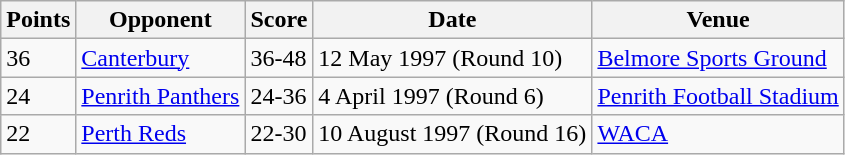<table class="wikitable">
<tr>
<th>Points</th>
<th>Opponent</th>
<th>Score</th>
<th>Date</th>
<th>Venue</th>
</tr>
<tr>
<td>36</td>
<td><a href='#'>Canterbury</a></td>
<td>36-48</td>
<td>12 May 1997 (Round 10)</td>
<td><a href='#'>Belmore Sports Ground</a></td>
</tr>
<tr>
<td>24</td>
<td><a href='#'>Penrith Panthers</a></td>
<td>24-36</td>
<td>4 April 1997 (Round 6)</td>
<td><a href='#'>Penrith Football Stadium</a></td>
</tr>
<tr>
<td>22</td>
<td><a href='#'>Perth Reds</a></td>
<td>22-30</td>
<td>10 August 1997 (Round 16)</td>
<td><a href='#'>WACA</a></td>
</tr>
</table>
